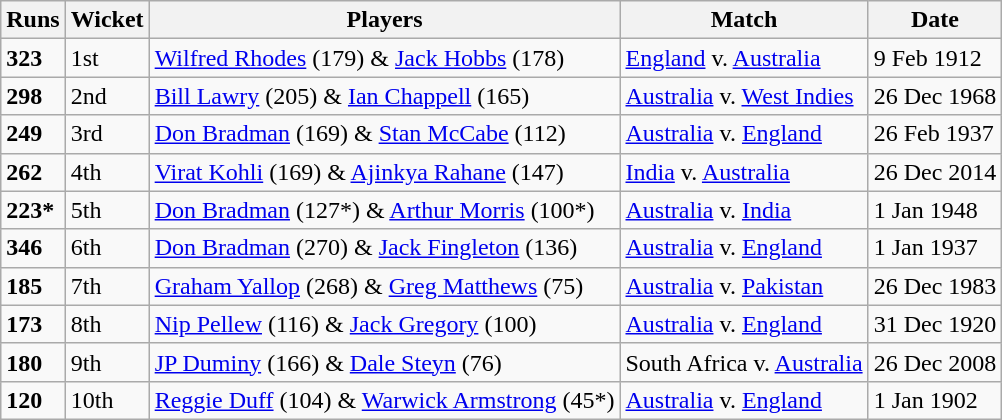<table class="wikitable">
<tr>
<th>Runs</th>
<th>Wicket</th>
<th>Players</th>
<th>Match</th>
<th>Date</th>
</tr>
<tr>
<td><strong>323</strong></td>
<td>1st</td>
<td><a href='#'>Wilfred Rhodes</a> (179) & <a href='#'>Jack Hobbs</a> (178)</td>
<td> <a href='#'>England</a> v.  <a href='#'>Australia</a></td>
<td>9 Feb 1912</td>
</tr>
<tr>
<td><strong>298</strong></td>
<td>2nd</td>
<td><a href='#'>Bill Lawry</a> (205) & <a href='#'>Ian Chappell</a> (165)</td>
<td> <a href='#'>Australia</a> v.  <a href='#'>West Indies</a></td>
<td>26 Dec 1968</td>
</tr>
<tr>
<td><strong>249</strong></td>
<td>3rd</td>
<td><a href='#'>Don Bradman</a> (169) & <a href='#'>Stan McCabe</a> (112)</td>
<td> <a href='#'>Australia</a> v.  <a href='#'>England</a></td>
<td>26 Feb 1937</td>
</tr>
<tr>
<td><strong>262</strong></td>
<td>4th</td>
<td><a href='#'>Virat Kohli</a> (169) & <a href='#'>Ajinkya Rahane</a> (147)</td>
<td> <a href='#'>India</a> v.  <a href='#'>Australia</a></td>
<td>26 Dec 2014</td>
</tr>
<tr>
<td><strong>223*</strong></td>
<td>5th</td>
<td><a href='#'>Don Bradman</a> (127*) & <a href='#'>Arthur Morris</a> (100*)</td>
<td> <a href='#'>Australia</a> v.  <a href='#'>India</a></td>
<td>1 Jan 1948</td>
</tr>
<tr>
<td><strong>346</strong></td>
<td>6th</td>
<td><a href='#'>Don Bradman</a> (270) & <a href='#'>Jack Fingleton</a> (136)</td>
<td> <a href='#'>Australia</a> v.  <a href='#'>England</a></td>
<td>1 Jan 1937</td>
</tr>
<tr>
<td><strong>185</strong></td>
<td>7th</td>
<td><a href='#'>Graham Yallop</a> (268) & <a href='#'>Greg Matthews</a> (75)</td>
<td> <a href='#'>Australia</a> v.  <a href='#'>Pakistan</a></td>
<td>26 Dec 1983</td>
</tr>
<tr>
<td><strong>173</strong></td>
<td>8th</td>
<td><a href='#'>Nip Pellew</a> (116) & <a href='#'>Jack Gregory</a> (100)</td>
<td> <a href='#'>Australia</a> v.  <a href='#'>England</a></td>
<td>31 Dec 1920</td>
</tr>
<tr>
<td><strong>180</strong></td>
<td>9th</td>
<td><a href='#'>JP Duminy</a> (166) & <a href='#'>Dale Steyn</a> (76)</td>
<td> South Africa v.  <a href='#'>Australia</a></td>
<td>26 Dec 2008</td>
</tr>
<tr>
<td><strong>120</strong></td>
<td>10th</td>
<td><a href='#'>Reggie Duff</a> (104) & <a href='#'>Warwick Armstrong</a> (45*)</td>
<td> <a href='#'>Australia</a> v.  <a href='#'>England</a></td>
<td>1 Jan 1902</td>
</tr>
</table>
